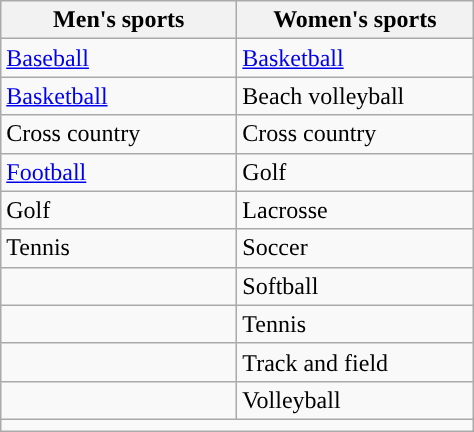<table class="wikitable" style=" ">
<tr>
<th width=150px>Men's sports</th>
<th width=150px>Women's sports</th>
</tr>
<tr>
<td><a href='#'>Baseball</a></td>
<td><a href='#'>Basketball</a></td>
</tr>
<tr>
<td><a href='#'>Basketball</a></td>
<td>Beach volleyball</td>
</tr>
<tr>
<td>Cross country</td>
<td>Cross country</td>
</tr>
<tr>
<td><a href='#'>Football</a></td>
<td>Golf</td>
</tr>
<tr>
<td>Golf</td>
<td>Lacrosse </td>
</tr>
<tr>
<td>Tennis</td>
<td>Soccer</td>
</tr>
<tr>
<td></td>
<td>Softball</td>
</tr>
<tr>
<td></td>
<td>Tennis</td>
</tr>
<tr>
<td></td>
<td>Track and field</td>
</tr>
<tr>
<td></td>
<td>Volleyball</td>
</tr>
<tr>
<td colspan="2"></td>
</tr>
</table>
